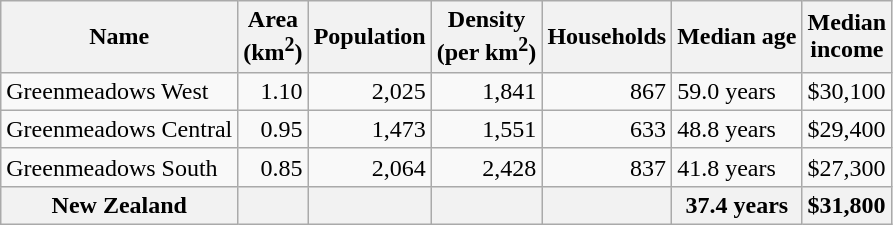<table class="wikitable">
<tr>
<th>Name</th>
<th>Area<br>(km<sup>2</sup>)</th>
<th>Population</th>
<th>Density<br>(per km<sup>2</sup>)</th>
<th>Households</th>
<th>Median age</th>
<th>Median<br>income</th>
</tr>
<tr>
<td>Greenmeadows West</td>
<td style="text-align:right;">1.10</td>
<td style="text-align:right;">2,025</td>
<td style="text-align:right;">1,841</td>
<td style="text-align:right;">867</td>
<td>59.0 years</td>
<td>$30,100</td>
</tr>
<tr>
<td>Greenmeadows Central</td>
<td style="text-align:right;">0.95</td>
<td style="text-align:right;">1,473</td>
<td style="text-align:right;">1,551</td>
<td style="text-align:right;">633</td>
<td>48.8 years</td>
<td>$29,400</td>
</tr>
<tr>
<td>Greenmeadows South</td>
<td style="text-align:right;">0.85</td>
<td style="text-align:right;">2,064</td>
<td style="text-align:right;">2,428</td>
<td style="text-align:right;">837</td>
<td>41.8 years</td>
<td>$27,300</td>
</tr>
<tr>
<th>New Zealand</th>
<th></th>
<th></th>
<th></th>
<th></th>
<th>37.4 years</th>
<th style="text-align:left;">$31,800</th>
</tr>
</table>
